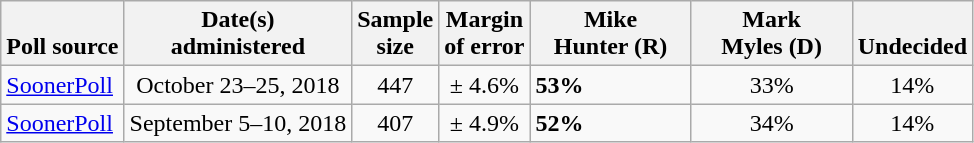<table class="wikitable">
<tr valign=bottom>
<th>Poll source</th>
<th>Date(s)<br>administered</th>
<th>Sample<br>size</th>
<th>Margin<br>of error</th>
<th style="width:100px;">Mike<br>Hunter (R)</th>
<th style="width:100px;">Mark<br>Myles (D)</th>
<th>Undecided</th>
</tr>
<tr>
<td><a href='#'>SoonerPoll</a></td>
<td align=center>October 23–25, 2018</td>
<td align=center>447</td>
<td align=center>± 4.6%</td>
<td><strong>53%</strong></td>
<td align=center>33%</td>
<td align=center>14%</td>
</tr>
<tr>
<td><a href='#'>SoonerPoll</a></td>
<td align=center>September 5–10, 2018</td>
<td align=center>407</td>
<td align=center>± 4.9%</td>
<td><strong>52%</strong></td>
<td align=center>34%</td>
<td align=center>14%</td>
</tr>
</table>
